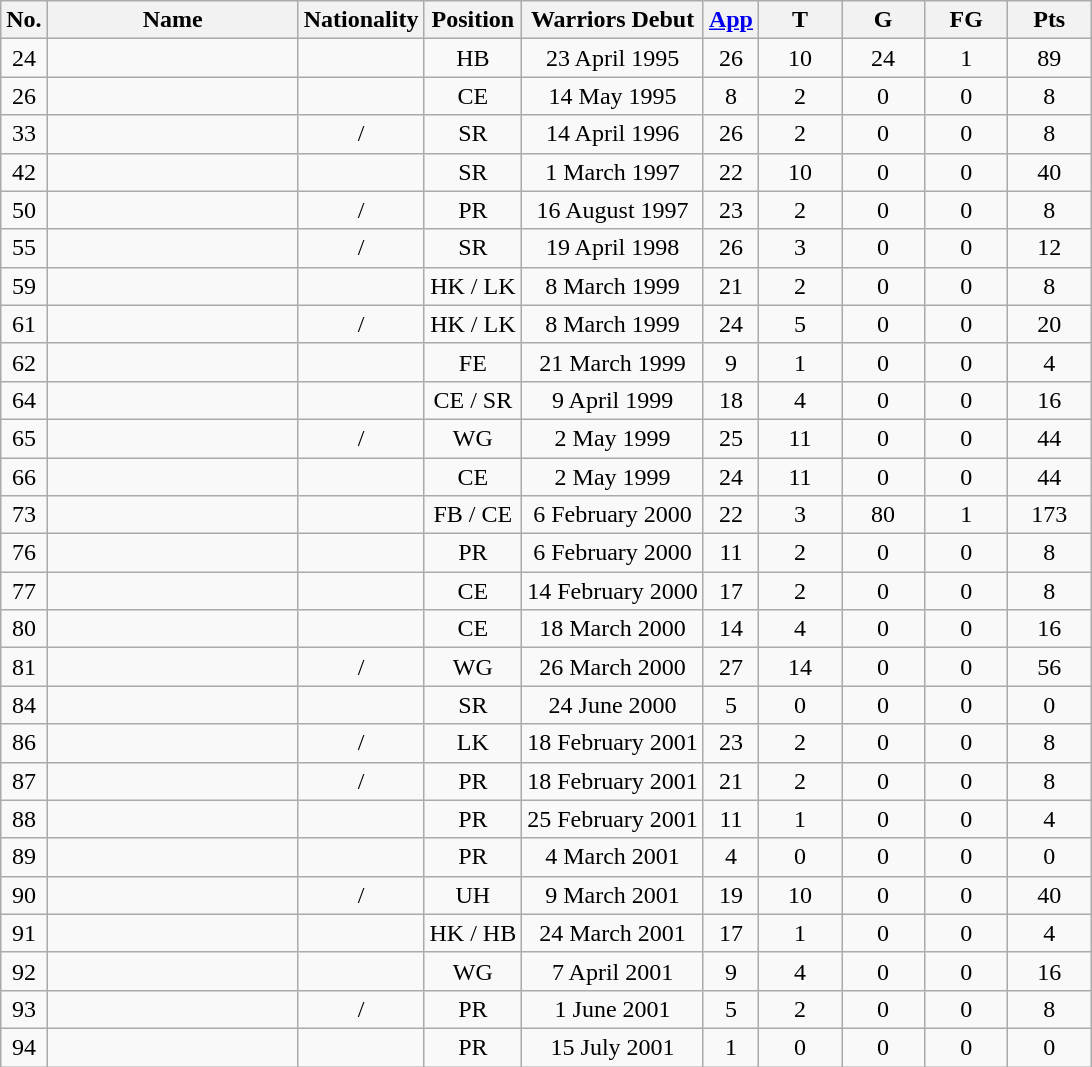<table class="wikitable sortable" style="text-align: center;">
<tr>
<th>No.</th>
<th style="width:10em">Name</th>
<th>Nationality</th>
<th>Position</th>
<th>Warriors Debut</th>
<th><a href='#'>App</a></th>
<th style="width:3em">T</th>
<th style="width:3em">G</th>
<th style="width:3em">FG</th>
<th style="width:3em">Pts</th>
</tr>
<tr>
<td>24</td>
<td align=left></td>
<td></td>
<td>HB</td>
<td>23 April 1995</td>
<td>26</td>
<td>10</td>
<td>24</td>
<td>1</td>
<td>89</td>
</tr>
<tr>
<td>26</td>
<td align=left></td>
<td></td>
<td>CE</td>
<td>14 May 1995</td>
<td>8</td>
<td>2</td>
<td>0</td>
<td>0</td>
<td>8</td>
</tr>
<tr>
<td>33</td>
<td align=left></td>
<td> / </td>
<td>SR</td>
<td>14 April 1996</td>
<td>26</td>
<td>2</td>
<td>0</td>
<td>0</td>
<td>8</td>
</tr>
<tr>
<td>42</td>
<td align=left></td>
<td></td>
<td>SR</td>
<td>1 March 1997</td>
<td>22</td>
<td>10</td>
<td>0</td>
<td>0</td>
<td>40</td>
</tr>
<tr>
<td>50</td>
<td align=left></td>
<td> / </td>
<td>PR</td>
<td>16 August 1997</td>
<td>23</td>
<td>2</td>
<td>0</td>
<td>0</td>
<td>8</td>
</tr>
<tr>
<td>55</td>
<td align=left></td>
<td> / </td>
<td>SR</td>
<td>19 April 1998</td>
<td>26</td>
<td>3</td>
<td>0</td>
<td>0</td>
<td>12</td>
</tr>
<tr>
<td>59</td>
<td align=left></td>
<td></td>
<td>HK / LK</td>
<td>8 March 1999</td>
<td>21</td>
<td>2</td>
<td>0</td>
<td>0</td>
<td>8</td>
</tr>
<tr>
<td>61</td>
<td align=left></td>
<td> / </td>
<td>HK / LK</td>
<td>8 March 1999</td>
<td>24</td>
<td>5</td>
<td>0</td>
<td>0</td>
<td>20</td>
</tr>
<tr>
<td>62</td>
<td align=left></td>
<td></td>
<td>FE</td>
<td>21 March 1999</td>
<td>9</td>
<td>1</td>
<td>0</td>
<td>0</td>
<td>4</td>
</tr>
<tr>
<td>64</td>
<td align=left></td>
<td></td>
<td>CE / SR</td>
<td>9 April 1999</td>
<td>18</td>
<td>4</td>
<td>0</td>
<td>0</td>
<td>16</td>
</tr>
<tr>
<td>65</td>
<td align=left></td>
<td> / </td>
<td>WG</td>
<td>2 May 1999</td>
<td>25</td>
<td>11</td>
<td>0</td>
<td>0</td>
<td>44</td>
</tr>
<tr>
<td>66</td>
<td align=left></td>
<td></td>
<td>CE</td>
<td>2 May 1999</td>
<td>24</td>
<td>11</td>
<td>0</td>
<td>0</td>
<td>44</td>
</tr>
<tr>
<td>73</td>
<td align=left></td>
<td></td>
<td>FB / CE</td>
<td>6 February 2000</td>
<td>22</td>
<td>3</td>
<td>80</td>
<td>1</td>
<td>173</td>
</tr>
<tr>
<td>76</td>
<td align=left></td>
<td></td>
<td>PR</td>
<td>6 February 2000</td>
<td>11</td>
<td>2</td>
<td>0</td>
<td>0</td>
<td>8</td>
</tr>
<tr>
<td>77</td>
<td align=left></td>
<td></td>
<td>CE</td>
<td>14 February 2000</td>
<td>17</td>
<td>2</td>
<td>0</td>
<td>0</td>
<td>8</td>
</tr>
<tr>
<td>80</td>
<td align=left></td>
<td></td>
<td>CE</td>
<td>18 March 2000</td>
<td>14</td>
<td>4</td>
<td>0</td>
<td>0</td>
<td>16</td>
</tr>
<tr>
<td>81</td>
<td align=left></td>
<td> / </td>
<td>WG</td>
<td>26 March 2000</td>
<td>27</td>
<td>14</td>
<td>0</td>
<td>0</td>
<td>56</td>
</tr>
<tr>
<td>84</td>
<td align=left></td>
<td></td>
<td>SR</td>
<td>24 June 2000</td>
<td>5</td>
<td>0</td>
<td>0</td>
<td>0</td>
<td>0</td>
</tr>
<tr>
<td>86</td>
<td align=left></td>
<td> / </td>
<td>LK</td>
<td>18 February 2001</td>
<td>23</td>
<td>2</td>
<td>0</td>
<td>0</td>
<td>8</td>
</tr>
<tr>
<td>87</td>
<td align=left></td>
<td> / </td>
<td>PR</td>
<td>18 February 2001</td>
<td>21</td>
<td>2</td>
<td>0</td>
<td>0</td>
<td>8</td>
</tr>
<tr>
<td>88</td>
<td align=left></td>
<td></td>
<td>PR</td>
<td>25 February 2001</td>
<td>11</td>
<td>1</td>
<td>0</td>
<td>0</td>
<td>4</td>
</tr>
<tr>
<td>89</td>
<td align=left></td>
<td></td>
<td>PR</td>
<td>4 March 2001</td>
<td>4</td>
<td>0</td>
<td>0</td>
<td>0</td>
<td>0</td>
</tr>
<tr>
<td>90</td>
<td align=left></td>
<td> / </td>
<td>UH</td>
<td>9 March 2001</td>
<td>19</td>
<td>10</td>
<td>0</td>
<td>0</td>
<td>40</td>
</tr>
<tr>
<td>91</td>
<td align=left></td>
<td></td>
<td>HK / HB</td>
<td>24 March 2001</td>
<td>17</td>
<td>1</td>
<td>0</td>
<td>0</td>
<td>4</td>
</tr>
<tr>
<td>92</td>
<td align=left></td>
<td></td>
<td>WG</td>
<td>7 April 2001</td>
<td>9</td>
<td>4</td>
<td>0</td>
<td>0</td>
<td>16</td>
</tr>
<tr>
<td>93</td>
<td align=left></td>
<td> / </td>
<td>PR</td>
<td>1 June 2001</td>
<td>5</td>
<td>2</td>
<td>0</td>
<td>0</td>
<td>8</td>
</tr>
<tr>
<td>94</td>
<td align=left></td>
<td></td>
<td>PR</td>
<td>15 July 2001</td>
<td>1</td>
<td>0</td>
<td>0</td>
<td>0</td>
<td>0</td>
</tr>
</table>
